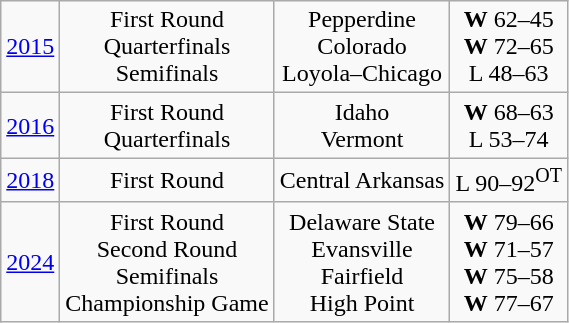<table class="wikitable">
<tr align="center">
<td><a href='#'>2015</a></td>
<td>First Round<br>Quarterfinals<br>Semifinals</td>
<td>Pepperdine<br>Colorado<br>Loyola–Chicago</td>
<td><strong>W</strong> 62–45<br><strong>W</strong> 72–65<br>L 48–63</td>
</tr>
<tr align="center">
<td><a href='#'>2016</a></td>
<td>First Round<br>Quarterfinals</td>
<td>Idaho<br>Vermont</td>
<td><strong>W</strong> 68–63 <br>L 53–74</td>
</tr>
<tr align="center">
<td><a href='#'>2018</a></td>
<td>First Round</td>
<td>Central Arkansas</td>
<td>L 90–92<sup>OT</sup></td>
</tr>
<tr align="center">
<td><a href='#'>2024</a></td>
<td>First Round<br> Second Round<br> Semifinals<br>Championship Game</td>
<td>Delaware State<br> Evansville<br> Fairfield<br>High Point</td>
<td><strong>W</strong> 79–66<br> <strong>W</strong> 71–57<br><strong>W</strong> 75–58<br><strong>W</strong> 77–67</td>
</tr>
</table>
